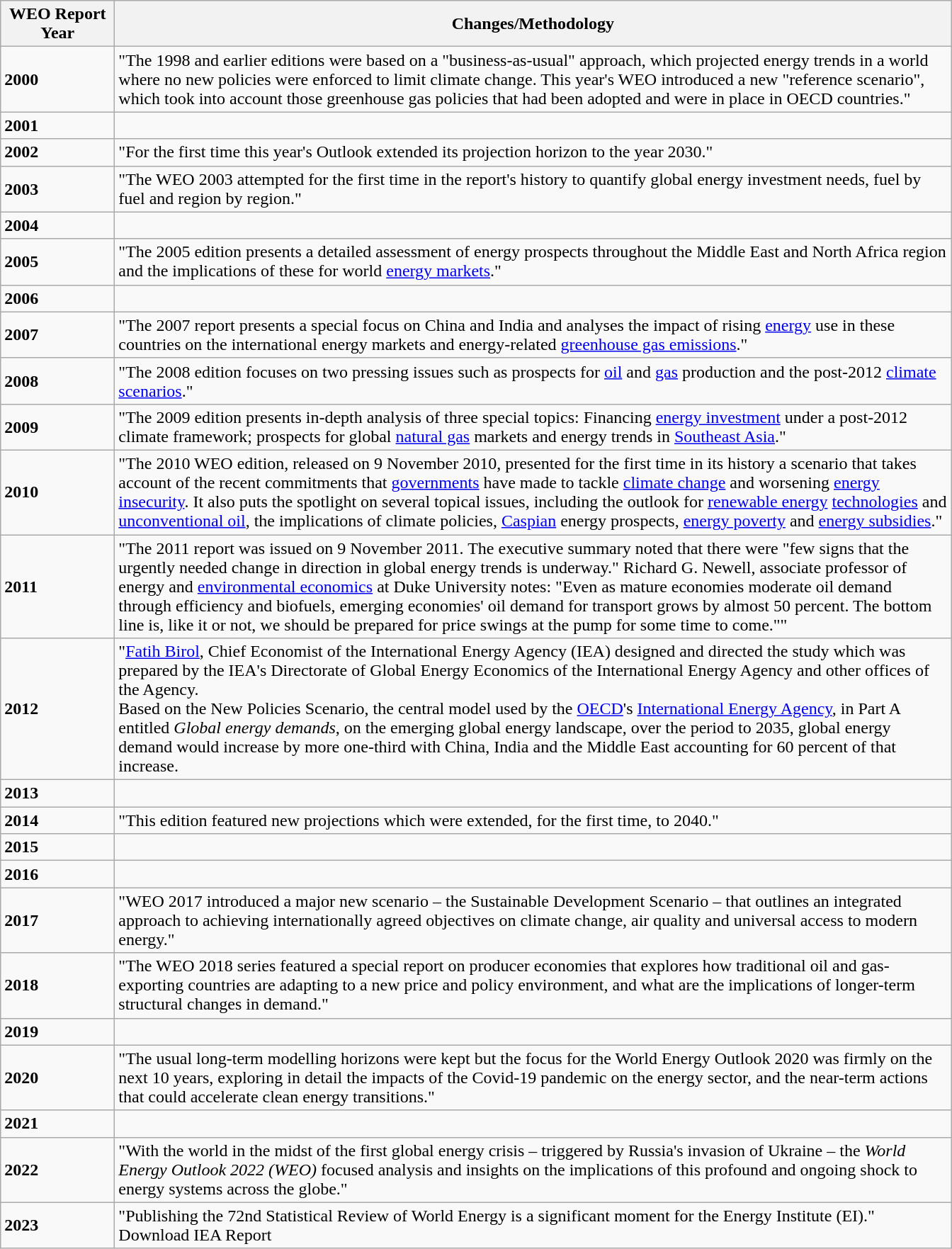<table class="wikitable">
<tr>
<th scope="col" style="width: 100px;">WEO Report Year</th>
<th scope="col" style="width: 780px;">Changes/Methodology</th>
</tr>
<tr>
<td><strong>2000</strong></td>
<td>"The 1998 and earlier editions were based on a  "business-as-usual" approach, which projected energy trends in a  world where no new policies were enforced to limit climate change. This  year's WEO introduced a new "reference scenario", which took into  account those greenhouse gas policies that had been adopted and were in place  in OECD countries."</td>
</tr>
<tr>
<td><strong>2001</strong></td>
<td></td>
</tr>
<tr>
<td><strong>2002</strong></td>
<td>"For the first time this year's Outlook extended its  projection horizon to the year 2030."</td>
</tr>
<tr>
<td><strong>2003</strong></td>
<td>"The WEO 2003 attempted for the first time in the report's  history to quantify global energy investment needs, fuel by fuel and region  by region."</td>
</tr>
<tr>
<td><strong>2004</strong></td>
<td></td>
</tr>
<tr>
<td><strong>2005</strong></td>
<td>"The 2005 edition presents a detailed assessment of  energy prospects throughout the Middle East and North Africa region and the  implications of these for world <a href='#'>energy markets</a>."</td>
</tr>
<tr>
<td><strong>2006</strong></td>
<td></td>
</tr>
<tr>
<td><strong>2007</strong></td>
<td>"The 2007 report presents a special focus on China and  India and analyses the impact of rising <a href='#'>energy</a> use in these  countries on the international energy markets and energy-related <a href='#'>greenhouse gas emissions</a>."</td>
</tr>
<tr>
<td><strong>2008</strong></td>
<td>"The 2008 edition focuses on two pressing issues such as  prospects for <a href='#'>oil</a> and <a href='#'>gas</a> production and the post-2012 <a href='#'>climate scenarios</a>."</td>
</tr>
<tr>
<td><strong>2009</strong></td>
<td>"The 2009 edition presents in-depth analysis of three  special topics: Financing <a href='#'>energy investment</a> under a post-2012 climate framework; prospects for  global <a href='#'>natural gas</a> markets  and energy trends in <a href='#'>Southeast Asia</a>."</td>
</tr>
<tr>
<td><strong>2010</strong></td>
<td>"The 2010 WEO edition, released on 9 November 2010,  presented for the first time in its history a scenario that takes account of  the recent commitments that <a href='#'>governments</a> have  made to tackle <a href='#'>climate change</a> and  worsening <a href='#'>energy insecurity</a>. It also puts the spotlight on several topical issues,  including the outlook for <a href='#'>renewable energy</a> <a href='#'>technologies</a> and <a href='#'>unconventional oil</a>, the implications of climate policies, <a href='#'>Caspian</a> energy  prospects, <a href='#'>energy poverty</a> and <a href='#'>energy subsidies</a>."</td>
</tr>
<tr>
<td><strong>2011</strong></td>
<td>"The 2011  report was issued on 9 November 2011. The  executive summary noted that there were "few signs that the urgently needed change in direction in global energy trends is underway." Richard G. Newell, associate professor of energy and <a href='#'>environmental economics</a> at Duke University notes: "Even as mature  economies moderate oil demand through efficiency and biofuels, emerging  economies' oil demand for transport grows by almost 50 percent. The bottom  line is, like it or not, we should be prepared for price swings at the pump  for some time to come.""</td>
</tr>
<tr>
<td><strong>2012</strong></td>
<td>"<a href='#'>Fatih Birol</a>, Chief Economist of the International Energy  Agency (IEA) designed and directed the study which was prepared by the IEA's  Directorate of Global Energy Economics of the International Energy Agency and  other offices of the Agency.<br>Based on the New Policies Scenario, the central model used by  the <a href='#'>OECD</a>'s <a href='#'>International Energy Agency</a>, in Part  A entitled <em>Global energy demands</em>, on the emerging global energy  landscape, over the period to 2035, global energy demand would increase by  more one-third with China, India and the Middle East accounting for 60  percent of that increase.</td>
</tr>
<tr>
<td><strong>2013</strong></td>
<td></td>
</tr>
<tr>
<td><strong>2014</strong></td>
<td>"This edition featured new projections which were extended,  for the first time, to 2040."</td>
</tr>
<tr>
<td><strong>2015</strong></td>
<td></td>
</tr>
<tr>
<td><strong>2016</strong></td>
<td></td>
</tr>
<tr>
<td><strong>2017</strong></td>
<td>"WEO 2017 introduced a major new scenario – the Sustainable  Development Scenario – that outlines an integrated approach to achieving  internationally agreed objectives on climate change, air quality and  universal access to modern energy."</td>
</tr>
<tr>
<td><strong>2018</strong></td>
<td>"The WEO 2018 series featured a special report on producer  economies that explores how traditional oil and gas-exporting countries are  adapting to a new price and policy environment, and what are the implications  of longer-term structural changes in demand."</td>
</tr>
<tr>
<td><strong>2019</strong></td>
<td></td>
</tr>
<tr>
<td><strong>2020</strong></td>
<td>"The usual long-term modelling horizons were kept but the  focus for the World Energy Outlook 2020 was firmly on the next 10 years,  exploring in detail the impacts of the Covid-19 pandemic on the energy  sector, and the near-term actions that could accelerate clean energy  transitions."</td>
</tr>
<tr>
<td><strong>2021</strong></td>
<td></td>
</tr>
<tr>
<td><strong>2022</strong></td>
<td>"With the world in the midst of the first global energy  crisis – triggered by Russia's invasion of Ukraine – the <em>World Energy Outlook 2022  (WEO)</em> focused analysis and insights on the implications of  this profound and ongoing shock to energy systems across the globe."</td>
</tr>
<tr>
<td><strong>2023</strong></td>
<td>"Publishing the 72nd Statistical Review of World Energy is a significant moment for the Energy Institute (EI)." Download IEA Report</td>
</tr>
</table>
